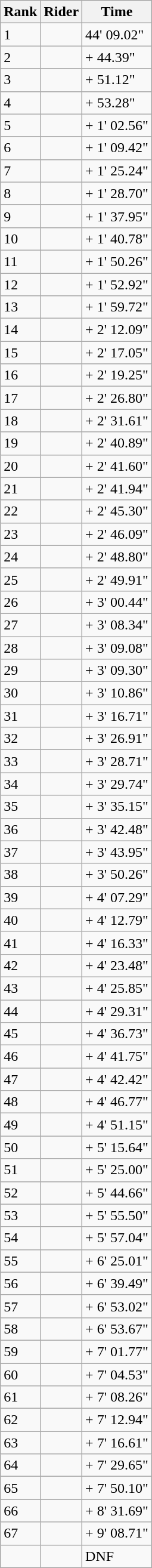<table class="wikitable">
<tr>
<th>Rank</th>
<th>Rider</th>
<th>Time</th>
</tr>
<tr>
<td>1</td>
<td></td>
<td>44' 09.02"</td>
</tr>
<tr>
<td>2</td>
<td></td>
<td>+ 44.39"</td>
</tr>
<tr>
<td>3</td>
<td></td>
<td>+ 51.12"</td>
</tr>
<tr>
<td>4</td>
<td></td>
<td>+ 53.28"</td>
</tr>
<tr>
<td>5</td>
<td></td>
<td>+ 1' 02.56"</td>
</tr>
<tr>
<td>6</td>
<td></td>
<td>+ 1' 09.42"</td>
</tr>
<tr>
<td>7</td>
<td></td>
<td>+ 1' 25.24"</td>
</tr>
<tr>
<td>8</td>
<td></td>
<td>+ 1' 28.70"</td>
</tr>
<tr>
<td>9</td>
<td></td>
<td>+ 1' 37.95"</td>
</tr>
<tr>
<td>10</td>
<td></td>
<td>+ 1' 40.78"</td>
</tr>
<tr>
<td>11</td>
<td></td>
<td>+ 1' 50.26"</td>
</tr>
<tr>
<td>12</td>
<td></td>
<td>+ 1' 52.92"</td>
</tr>
<tr>
<td>13</td>
<td></td>
<td>+ 1' 59.72"</td>
</tr>
<tr>
<td>14</td>
<td></td>
<td>+ 2' 12.09"</td>
</tr>
<tr>
<td>15</td>
<td></td>
<td>+ 2' 17.05"</td>
</tr>
<tr>
<td>16</td>
<td></td>
<td>+ 2' 19.25"</td>
</tr>
<tr>
<td>17</td>
<td></td>
<td>+ 2' 26.80"</td>
</tr>
<tr>
<td>18</td>
<td></td>
<td>+ 2' 31.61"</td>
</tr>
<tr>
<td>19</td>
<td></td>
<td>+ 2' 40.89"</td>
</tr>
<tr>
<td>20</td>
<td></td>
<td>+ 2' 41.60"</td>
</tr>
<tr>
<td>21</td>
<td></td>
<td>+ 2' 41.94"</td>
</tr>
<tr>
<td>22</td>
<td></td>
<td>+ 2' 45.30"</td>
</tr>
<tr>
<td>23</td>
<td></td>
<td>+ 2' 46.09"</td>
</tr>
<tr>
<td>24</td>
<td></td>
<td>+ 2' 48.80"</td>
</tr>
<tr>
<td>25</td>
<td></td>
<td>+ 2' 49.91"</td>
</tr>
<tr>
<td>26</td>
<td></td>
<td>+ 3' 00.44"</td>
</tr>
<tr>
<td>27</td>
<td></td>
<td>+ 3' 08.34"</td>
</tr>
<tr>
<td>28</td>
<td></td>
<td>+ 3' 09.08"</td>
</tr>
<tr>
<td>29</td>
<td></td>
<td>+ 3' 09.30"</td>
</tr>
<tr>
<td>30</td>
<td></td>
<td>+ 3' 10.86"</td>
</tr>
<tr>
<td>31</td>
<td></td>
<td>+ 3' 16.71"</td>
</tr>
<tr>
<td>32</td>
<td></td>
<td>+ 3' 26.91"</td>
</tr>
<tr>
<td>33</td>
<td></td>
<td>+ 3' 28.71"</td>
</tr>
<tr>
<td>34</td>
<td></td>
<td>+ 3' 29.74"</td>
</tr>
<tr>
<td>35</td>
<td></td>
<td>+ 3' 35.15"</td>
</tr>
<tr>
<td>36</td>
<td></td>
<td>+ 3' 42.48"</td>
</tr>
<tr>
<td>37</td>
<td></td>
<td>+ 3' 43.95"</td>
</tr>
<tr>
<td>38</td>
<td></td>
<td>+ 3' 50.26"</td>
</tr>
<tr>
<td>39</td>
<td></td>
<td>+ 4' 07.29"</td>
</tr>
<tr>
<td>40</td>
<td></td>
<td>+ 4' 12.79"</td>
</tr>
<tr>
<td>41</td>
<td></td>
<td>+ 4' 16.33"</td>
</tr>
<tr>
<td>42</td>
<td></td>
<td>+ 4' 23.48"</td>
</tr>
<tr>
<td>43</td>
<td></td>
<td>+ 4' 25.85"</td>
</tr>
<tr>
<td>44</td>
<td></td>
<td>+ 4' 29.31"</td>
</tr>
<tr>
<td>45</td>
<td></td>
<td>+ 4' 36.73"</td>
</tr>
<tr>
<td>46</td>
<td></td>
<td>+ 4' 41.75"</td>
</tr>
<tr>
<td>47</td>
<td></td>
<td>+ 4' 42.42"</td>
</tr>
<tr>
<td>48</td>
<td></td>
<td>+ 4' 46.77"</td>
</tr>
<tr>
<td>49</td>
<td></td>
<td>+ 4' 51.15"</td>
</tr>
<tr>
<td>50</td>
<td></td>
<td>+ 5' 15.64"</td>
</tr>
<tr>
<td>51</td>
<td></td>
<td>+ 5' 25.00"</td>
</tr>
<tr>
<td>52</td>
<td></td>
<td>+ 5' 44.66"</td>
</tr>
<tr>
<td>53</td>
<td></td>
<td>+ 5' 55.50"</td>
</tr>
<tr>
<td>54</td>
<td></td>
<td>+ 5' 57.04"</td>
</tr>
<tr>
<td>55</td>
<td></td>
<td>+ 6' 25.01"</td>
</tr>
<tr>
<td>56</td>
<td></td>
<td>+ 6' 39.49"</td>
</tr>
<tr>
<td>57</td>
<td></td>
<td>+ 6' 53.02"</td>
</tr>
<tr>
<td>58</td>
<td></td>
<td>+ 6' 53.67"</td>
</tr>
<tr>
<td>59</td>
<td></td>
<td>+ 7' 01.77"</td>
</tr>
<tr>
<td>60</td>
<td></td>
<td>+ 7' 04.53"</td>
</tr>
<tr>
<td>61</td>
<td></td>
<td>+ 7' 08.26"</td>
</tr>
<tr>
<td>62</td>
<td></td>
<td>+ 7' 12.94"</td>
</tr>
<tr>
<td>63</td>
<td></td>
<td>+ 7' 16.61"</td>
</tr>
<tr>
<td>64</td>
<td></td>
<td>+ 7' 29.65"</td>
</tr>
<tr>
<td>65</td>
<td></td>
<td>+ 7' 50.10"</td>
</tr>
<tr>
<td>66</td>
<td></td>
<td>+ 8' 31.69"</td>
</tr>
<tr>
<td>67</td>
<td></td>
<td>+ 9' 08.71"</td>
</tr>
<tr>
<td></td>
<td></td>
<td>DNF</td>
</tr>
</table>
